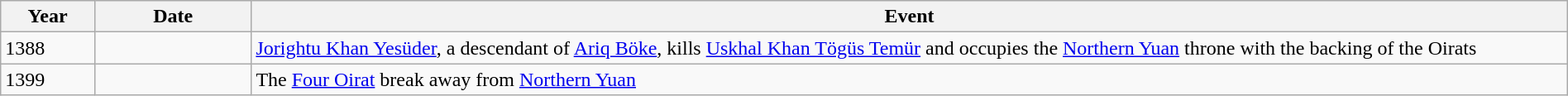<table class="wikitable" style="width:100%;">
<tr>
<th style="width:6%">Year</th>
<th style="width:10%">Date</th>
<th>Event</th>
</tr>
<tr>
<td>1388</td>
<td></td>
<td><a href='#'>Jorightu Khan Yesüder</a>, a descendant of <a href='#'>Ariq Böke</a>, kills <a href='#'>Uskhal Khan Tögüs Temür</a> and occupies the <a href='#'>Northern Yuan</a> throne with the backing of the Oirats</td>
</tr>
<tr>
<td>1399</td>
<td></td>
<td>The <a href='#'>Four Oirat</a> break away from <a href='#'>Northern Yuan</a></td>
</tr>
</table>
